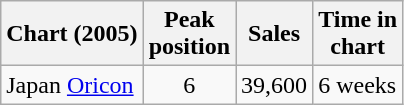<table class="wikitable">
<tr>
<th align="left">Chart (2005)</th>
<th align="center">Peak<br>position</th>
<th align="center">Sales</th>
<th align="center">Time in<br>chart</th>
</tr>
<tr>
<td align="left">Japan <a href='#'>Oricon</a></td>
<td align="center">6</td>
<td align="center">39,600</td>
<td align="">6 weeks</td>
</tr>
</table>
